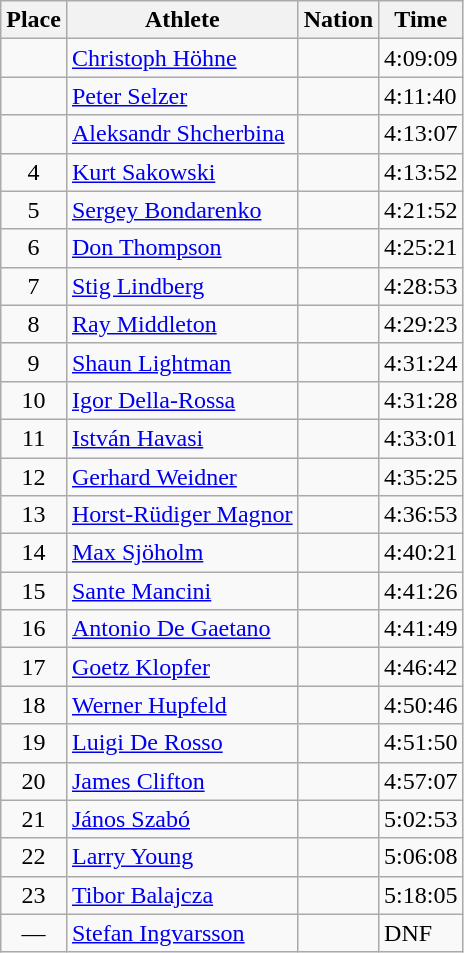<table class=wikitable>
<tr>
<th>Place</th>
<th>Athlete</th>
<th>Nation</th>
<th>Time</th>
</tr>
<tr>
<td align=center></td>
<td><a href='#'>Christoph Höhne</a></td>
<td></td>
<td>4:09:09</td>
</tr>
<tr>
<td align=center></td>
<td><a href='#'>Peter Selzer</a></td>
<td></td>
<td>4:11:40</td>
</tr>
<tr>
<td align=center></td>
<td><a href='#'>Aleksandr Shcherbina</a></td>
<td></td>
<td>4:13:07</td>
</tr>
<tr>
<td align=center>4</td>
<td><a href='#'>Kurt Sakowski</a></td>
<td></td>
<td>4:13:52</td>
</tr>
<tr>
<td align=center>5</td>
<td><a href='#'>Sergey Bondarenko</a></td>
<td></td>
<td>4:21:52</td>
</tr>
<tr>
<td align=center>6</td>
<td><a href='#'>Don Thompson</a></td>
<td></td>
<td>4:25:21</td>
</tr>
<tr>
<td align=center>7</td>
<td><a href='#'>Stig Lindberg</a></td>
<td></td>
<td>4:28:53</td>
</tr>
<tr>
<td align=center>8</td>
<td><a href='#'>Ray Middleton</a></td>
<td></td>
<td>4:29:23</td>
</tr>
<tr>
<td align=center>9</td>
<td><a href='#'>Shaun Lightman</a></td>
<td></td>
<td>4:31:24</td>
</tr>
<tr>
<td align=center>10</td>
<td><a href='#'>Igor Della-Rossa</a></td>
<td></td>
<td>4:31:28</td>
</tr>
<tr>
<td align=center>11</td>
<td><a href='#'>István Havasi</a></td>
<td></td>
<td>4:33:01</td>
</tr>
<tr>
<td align=center>12</td>
<td><a href='#'>Gerhard Weidner</a></td>
<td></td>
<td>4:35:25</td>
</tr>
<tr>
<td align=center>13</td>
<td><a href='#'>Horst-Rüdiger Magnor</a></td>
<td></td>
<td>4:36:53</td>
</tr>
<tr>
<td align=center>14</td>
<td><a href='#'>Max Sjöholm</a></td>
<td></td>
<td>4:40:21</td>
</tr>
<tr>
<td align=center>15</td>
<td><a href='#'>Sante Mancini</a></td>
<td></td>
<td>4:41:26</td>
</tr>
<tr>
<td align=center>16</td>
<td><a href='#'>Antonio De Gaetano</a></td>
<td></td>
<td>4:41:49</td>
</tr>
<tr>
<td align=center>17</td>
<td><a href='#'>Goetz Klopfer</a></td>
<td></td>
<td>4:46:42</td>
</tr>
<tr>
<td align=center>18</td>
<td><a href='#'>Werner Hupfeld</a></td>
<td></td>
<td>4:50:46</td>
</tr>
<tr>
<td align=center>19</td>
<td><a href='#'>Luigi De Rosso</a></td>
<td></td>
<td>4:51:50</td>
</tr>
<tr>
<td align=center>20</td>
<td><a href='#'>James Clifton</a></td>
<td></td>
<td>4:57:07</td>
</tr>
<tr>
<td align=center>21</td>
<td><a href='#'>János Szabó</a></td>
<td></td>
<td>5:02:53</td>
</tr>
<tr>
<td align=center>22</td>
<td><a href='#'>Larry Young</a></td>
<td></td>
<td>5:06:08</td>
</tr>
<tr>
<td align=center>23</td>
<td><a href='#'>Tibor Balajcza</a></td>
<td></td>
<td>5:18:05</td>
</tr>
<tr>
<td align=center>—</td>
<td><a href='#'>Stefan Ingvarsson</a></td>
<td></td>
<td>DNF</td>
</tr>
</table>
